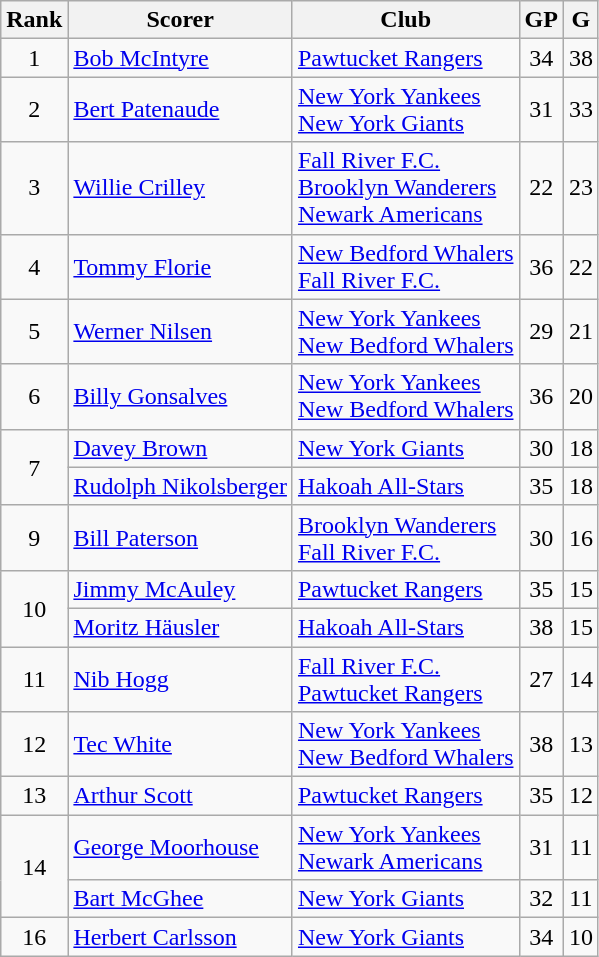<table class="wikitable">
<tr>
<th>Rank</th>
<th>Scorer</th>
<th>Club</th>
<th>GP</th>
<th>G</th>
</tr>
<tr>
<td align=center>1</td>
<td><a href='#'>Bob McIntyre</a></td>
<td><a href='#'>Pawtucket Rangers</a></td>
<td align=center>34</td>
<td align=center>38</td>
</tr>
<tr>
<td align=center>2</td>
<td><a href='#'>Bert Patenaude</a></td>
<td><a href='#'>New York Yankees</a><br><a href='#'>New York Giants</a></td>
<td align=center>31</td>
<td align=center>33</td>
</tr>
<tr>
<td align=center>3</td>
<td><a href='#'>Willie Crilley</a></td>
<td><a href='#'>Fall River F.C.</a><br><a href='#'>Brooklyn Wanderers</a><br><a href='#'>Newark Americans</a></td>
<td align=center>22</td>
<td align=center>23</td>
</tr>
<tr>
<td align=center>4</td>
<td><a href='#'>Tommy Florie</a></td>
<td><a href='#'>New Bedford Whalers</a><br><a href='#'>Fall River F.C.</a></td>
<td align=center>36</td>
<td align=center>22</td>
</tr>
<tr>
<td align=center>5</td>
<td><a href='#'>Werner Nilsen</a></td>
<td><a href='#'>New York Yankees</a><br><a href='#'>New Bedford Whalers</a></td>
<td align=center>29</td>
<td align=center>21</td>
</tr>
<tr>
<td align=center>6</td>
<td><a href='#'>Billy Gonsalves</a></td>
<td><a href='#'>New York Yankees</a><br><a href='#'>New Bedford Whalers</a></td>
<td align=center>36</td>
<td align=center>20</td>
</tr>
<tr>
<td rowspan="2" align=center>7</td>
<td><a href='#'>Davey Brown</a></td>
<td><a href='#'>New York Giants</a></td>
<td align=center>30</td>
<td align=center>18</td>
</tr>
<tr>
<td><a href='#'>Rudolph Nikolsberger</a></td>
<td><a href='#'>Hakoah All-Stars</a></td>
<td align=center>35</td>
<td align=center>18</td>
</tr>
<tr>
<td align=center>9</td>
<td><a href='#'>Bill Paterson</a></td>
<td><a href='#'>Brooklyn Wanderers</a><br><a href='#'>Fall River F.C.</a></td>
<td align=center>30</td>
<td align=center>16</td>
</tr>
<tr>
<td rowspan="2" align=center>10</td>
<td><a href='#'>Jimmy McAuley</a></td>
<td><a href='#'>Pawtucket Rangers</a></td>
<td align=center>35</td>
<td align=center>15</td>
</tr>
<tr>
<td><a href='#'>Moritz Häusler</a></td>
<td><a href='#'>Hakoah All-Stars</a></td>
<td align=center>38</td>
<td align=center>15</td>
</tr>
<tr>
<td align=center>11</td>
<td><a href='#'>Nib Hogg</a></td>
<td><a href='#'>Fall River F.C.</a><br><a href='#'>Pawtucket Rangers</a></td>
<td align=center>27</td>
<td align=center>14</td>
</tr>
<tr>
<td align=center>12</td>
<td><a href='#'>Tec White</a></td>
<td><a href='#'>New York Yankees</a><br><a href='#'>New Bedford Whalers</a></td>
<td align=center>38</td>
<td align=center>13</td>
</tr>
<tr>
<td align=center>13</td>
<td><a href='#'>Arthur Scott</a></td>
<td><a href='#'>Pawtucket Rangers</a></td>
<td align=center>35</td>
<td align=center>12</td>
</tr>
<tr>
<td rowspan="2" align=center>14</td>
<td><a href='#'>George Moorhouse</a></td>
<td><a href='#'>New York Yankees</a><br><a href='#'>Newark Americans</a></td>
<td align=center>31</td>
<td align=center>11</td>
</tr>
<tr>
<td><a href='#'>Bart McGhee</a></td>
<td><a href='#'>New York Giants</a></td>
<td align=center>32</td>
<td align=center>11</td>
</tr>
<tr>
<td align=center>16</td>
<td><a href='#'>Herbert Carlsson</a></td>
<td><a href='#'>New York Giants</a></td>
<td align=center>34</td>
<td align=center>10</td>
</tr>
</table>
